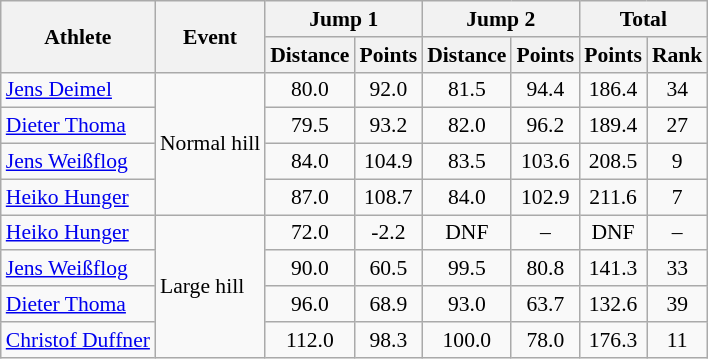<table class="wikitable" style="font-size:90%">
<tr>
<th rowspan="2">Athlete</th>
<th rowspan="2">Event</th>
<th colspan="2">Jump 1</th>
<th colspan="2">Jump 2</th>
<th colspan="2">Total</th>
</tr>
<tr>
<th>Distance</th>
<th>Points</th>
<th>Distance</th>
<th>Points</th>
<th>Points</th>
<th>Rank</th>
</tr>
<tr>
<td><a href='#'>Jens Deimel</a></td>
<td rowspan="4">Normal hill</td>
<td align="center">80.0</td>
<td align="center">92.0</td>
<td align="center">81.5</td>
<td align="center">94.4</td>
<td align="center">186.4</td>
<td align="center">34</td>
</tr>
<tr>
<td><a href='#'>Dieter Thoma</a></td>
<td align="center">79.5</td>
<td align="center">93.2</td>
<td align="center">82.0</td>
<td align="center">96.2</td>
<td align="center">189.4</td>
<td align="center">27</td>
</tr>
<tr>
<td><a href='#'>Jens Weißflog</a></td>
<td align="center">84.0</td>
<td align="center">104.9</td>
<td align="center">83.5</td>
<td align="center">103.6</td>
<td align="center">208.5</td>
<td align="center">9</td>
</tr>
<tr>
<td><a href='#'>Heiko Hunger</a></td>
<td align="center">87.0</td>
<td align="center">108.7</td>
<td align="center">84.0</td>
<td align="center">102.9</td>
<td align="center">211.6</td>
<td align="center">7</td>
</tr>
<tr>
<td><a href='#'>Heiko Hunger</a></td>
<td rowspan="4">Large hill</td>
<td align="center">72.0</td>
<td align="center">-2.2</td>
<td align="center">DNF</td>
<td align="center">–</td>
<td align="center">DNF</td>
<td align="center">–</td>
</tr>
<tr>
<td><a href='#'>Jens Weißflog</a></td>
<td align="center">90.0</td>
<td align="center">60.5</td>
<td align="center">99.5</td>
<td align="center">80.8</td>
<td align="center">141.3</td>
<td align="center">33</td>
</tr>
<tr>
<td><a href='#'>Dieter Thoma</a></td>
<td align="center">96.0</td>
<td align="center">68.9</td>
<td align="center">93.0</td>
<td align="center">63.7</td>
<td align="center">132.6</td>
<td align="center">39</td>
</tr>
<tr>
<td><a href='#'>Christof Duffner</a></td>
<td align="center">112.0</td>
<td align="center">98.3</td>
<td align="center">100.0</td>
<td align="center">78.0</td>
<td align="center">176.3</td>
<td align="center">11</td>
</tr>
</table>
